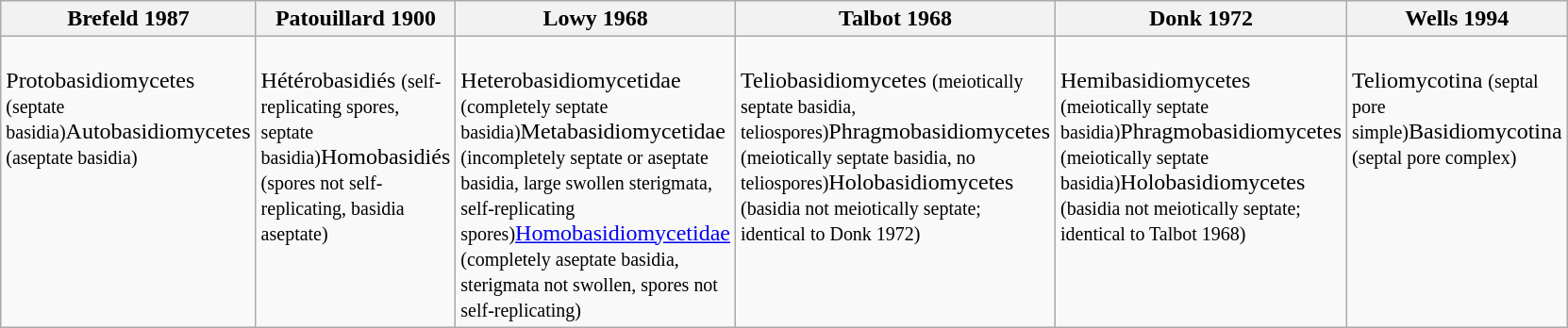<table class="wikitable" style="width: 200px">
<tr>
<th>Brefeld 1987</th>
<th>Patouillard 1900</th>
<th>Lowy 1968</th>
<th>Talbot 1968</th>
<th>Donk 1972</th>
<th>Wells 1994</th>
</tr>
<tr valign="top">
<td><br>Protobasidiomycetes <small>(septate basidia)</small>Autobasidiomycetes <small>(aseptate basidia)</small></td>
<td><br>Hétérobasidiés
<small>(self-replicating spores, septate basidia)</small>Homobasidiés
<small>(spores not self-replicating, basidia aseptate)</small></td>
<td width="225"><br>Heterobasidiomycetidae
<small>(completely septate basidia)</small>Metabasidiomycetidae
<small>(incompletely septate or aseptate basidia, large swollen sterigmata, self-replicating spores)</small><a href='#'>Homobasidiomycetidae</a>
<small>(completely aseptate basidia, sterigmata not swollen, spores not self-replicating)</small></td>
<td><br>Teliobasidiomycetes
<small>(meiotically septate basidia, teliospores)</small>Phragmobasidiomycetes
<small>(meiotically septate basidia, no teliospores)</small>Holobasidiomycetes
<small>(basidia not meiotically septate; identical to Donk 1972)</small></td>
<td><br>Hemibasidiomycetes
<small>(meiotically septate basidia)</small>Phragmobasidiomycetes
<small>(meiotically septate basidia)</small>Holobasidiomycetes
<small>(basidia not meiotically septate; identical to Talbot 1968)</small></td>
<td><br>Teliomycotina
<small>(septal pore simple)</small>Basidiomycotina
<small>(septal pore complex)</small></td>
</tr>
</table>
